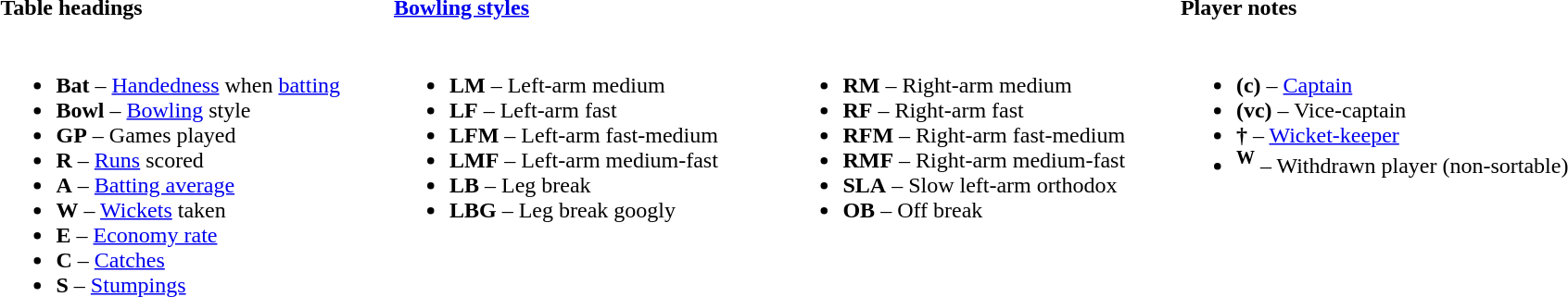<table>
<tr>
<td valign="top"><strong>Table headings</strong></td>
<td valign="top" colspan="2"><strong><a href='#'>Bowling styles</a></strong></td>
<td valign="top"><strong>Player notes</strong></td>
</tr>
<tr>
<td valign="top" style="width:25%"><br><ul><li><strong>Bat</strong> – <a href='#'>Handedness</a> when <a href='#'>batting</a></li><li><strong>Bowl</strong> – <a href='#'>Bowling</a> style</li><li><strong>GP</strong> – Games played</li><li><strong>R</strong> – <a href='#'>Runs</a> scored</li><li><strong>A</strong> – <a href='#'>Batting average</a></li><li><strong>W</strong> – <a href='#'>Wickets</a> taken</li><li><strong>E</strong> – <a href='#'>Economy rate</a></li><li><strong>C</strong> – <a href='#'>Catches</a></li><li><strong>S</strong> – <a href='#'>Stumpings</a></li></ul></td>
<td valign="top" style="width:25%"><br><ul><li><strong>LM</strong> – Left-arm medium</li><li><strong>LF</strong> – Left-arm fast</li><li><strong>LFM</strong> – Left-arm fast-medium</li><li><strong>LMF</strong> – Left-arm medium-fast</li><li><strong>LB</strong> – Leg break</li><li><strong>LBG</strong> – Leg break googly</li></ul></td>
<td valign="top" style="width:25%"><br><ul><li><strong>RM</strong> – Right-arm medium</li><li><strong>RF</strong> – Right-arm fast</li><li><strong>RFM</strong> – Right-arm fast-medium</li><li><strong>RMF</strong> – Right-arm medium-fast</li><li><strong>SLA</strong> – Slow left-arm orthodox</li><li><strong>OB</strong> – Off break</li></ul></td>
<td valign="top" style="width:25%"><br><ul><li><strong>(c)</strong> – <a href='#'>Captain</a></li><li><strong>(vc)</strong> – Vice-captain</li><li><strong>†</strong> – <a href='#'>Wicket-keeper</a></li><li><strong><sup>W</sup></strong> – Withdrawn player (non-sortable)</li></ul></td>
</tr>
</table>
